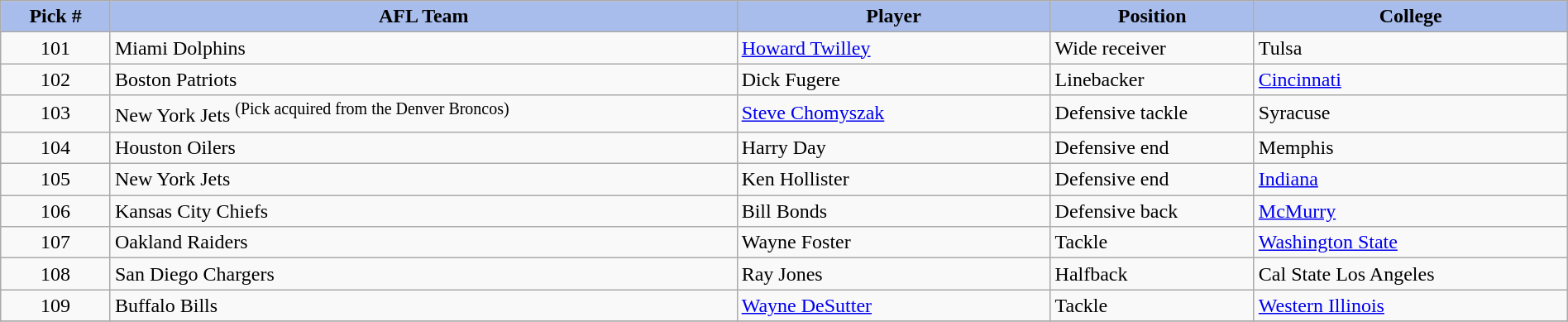<table class="wikitable sortable sortable" style="width: 100%">
<tr>
<th style="background:#A8BDEC;" width=7%>Pick #</th>
<th width=40% style="background:#A8BDEC;">AFL Team</th>
<th width=20% style="background:#A8BDEC;">Player</th>
<th width=13% style="background:#A8BDEC;">Position</th>
<th style="background:#A8BDEC;">College</th>
</tr>
<tr>
<td align=center>101</td>
<td>Miami Dolphins</td>
<td><a href='#'>Howard Twilley</a></td>
<td>Wide receiver</td>
<td>Tulsa</td>
</tr>
<tr>
<td align=center>102</td>
<td>Boston Patriots</td>
<td>Dick Fugere</td>
<td>Linebacker</td>
<td><a href='#'>Cincinnati</a></td>
</tr>
<tr>
<td align=center>103</td>
<td>New York Jets <sup>(Pick acquired from the Denver Broncos)</sup></td>
<td><a href='#'>Steve Chomyszak</a></td>
<td>Defensive tackle</td>
<td>Syracuse</td>
</tr>
<tr>
<td align=center>104</td>
<td>Houston Oilers</td>
<td>Harry Day</td>
<td>Defensive end</td>
<td>Memphis</td>
</tr>
<tr>
<td align=center>105</td>
<td>New York Jets</td>
<td>Ken Hollister</td>
<td>Defensive end</td>
<td><a href='#'>Indiana</a></td>
</tr>
<tr>
<td align=center>106</td>
<td>Kansas City Chiefs</td>
<td>Bill Bonds</td>
<td>Defensive back</td>
<td><a href='#'>McMurry</a></td>
</tr>
<tr>
<td align=center>107</td>
<td>Oakland Raiders</td>
<td>Wayne Foster</td>
<td>Tackle</td>
<td><a href='#'>Washington State</a></td>
</tr>
<tr>
<td align=center>108</td>
<td>San Diego Chargers</td>
<td>Ray Jones</td>
<td>Halfback</td>
<td>Cal State Los Angeles</td>
</tr>
<tr>
<td align=center>109</td>
<td>Buffalo Bills</td>
<td><a href='#'>Wayne DeSutter</a></td>
<td>Tackle</td>
<td><a href='#'>Western Illinois</a></td>
</tr>
<tr>
</tr>
</table>
